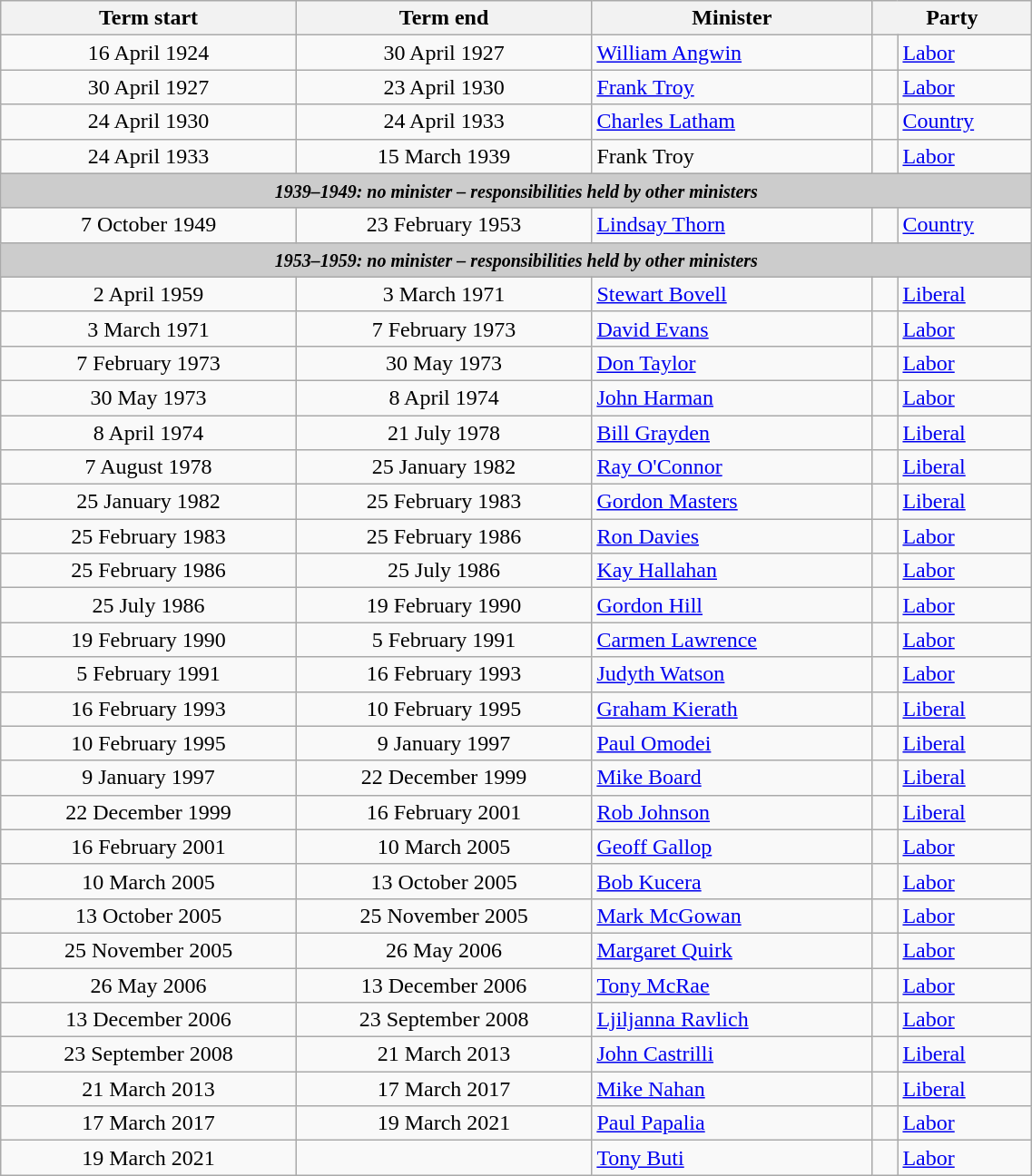<table class="wikitable" width="60%">
<tr>
<th>Term start</th>
<th>Term end</th>
<th>Minister</th>
<th colspan="2">Party</th>
</tr>
<tr>
<td align=center>16 April 1924</td>
<td align=center>30 April 1927</td>
<td><a href='#'>William Angwin</a></td>
<td> </td>
<td><a href='#'>Labor</a></td>
</tr>
<tr>
<td align=center>30 April 1927</td>
<td align=center>23 April 1930</td>
<td><a href='#'>Frank Troy</a></td>
<td> </td>
<td><a href='#'>Labor</a></td>
</tr>
<tr>
<td align=center>24 April 1930</td>
<td align=center>24 April 1933</td>
<td><a href='#'>Charles Latham</a></td>
<td> </td>
<td><a href='#'>Country</a></td>
</tr>
<tr>
<td align=center>24 April 1933</td>
<td align=center>15 March 1939</td>
<td>Frank Troy </td>
<td> </td>
<td><a href='#'>Labor</a></td>
</tr>
<tr>
<th colspan=5 style="background: #cccccc;"><small><strong><em>1939–1949: no minister – responsibilities held by other ministers</em></strong></small></th>
</tr>
<tr>
<td align=center>7 October 1949</td>
<td align=center>23 February 1953</td>
<td><a href='#'>Lindsay Thorn</a></td>
<td> </td>
<td><a href='#'>Country</a></td>
</tr>
<tr>
<th colspan=5 style="background: #cccccc;"><small><strong><em>1953–1959: no minister – responsibilities held by other ministers</em></strong></small></th>
</tr>
<tr>
<td align=center>2 April 1959</td>
<td align=center>3 March 1971</td>
<td><a href='#'>Stewart Bovell</a></td>
<td> </td>
<td><a href='#'>Liberal</a></td>
</tr>
<tr>
<td align=center>3 March 1971</td>
<td align=center>7 February 1973</td>
<td><a href='#'>David Evans</a></td>
<td> </td>
<td><a href='#'>Labor</a></td>
</tr>
<tr>
<td align=center>7 February 1973</td>
<td align=center>30 May 1973</td>
<td><a href='#'>Don Taylor</a></td>
<td> </td>
<td><a href='#'>Labor</a></td>
</tr>
<tr>
<td align=center>30 May 1973</td>
<td align=center>8 April 1974</td>
<td><a href='#'>John Harman</a></td>
<td> </td>
<td><a href='#'>Labor</a></td>
</tr>
<tr>
<td align=center>8 April 1974</td>
<td align=center>21 July 1978</td>
<td><a href='#'>Bill Grayden</a></td>
<td> </td>
<td><a href='#'>Liberal</a></td>
</tr>
<tr>
<td align=center>7 August 1978</td>
<td align=center>25 January 1982</td>
<td><a href='#'>Ray O'Connor</a></td>
<td> </td>
<td><a href='#'>Liberal</a></td>
</tr>
<tr>
<td align=center>25 January 1982</td>
<td align=center>25 February 1983</td>
<td><a href='#'>Gordon Masters</a></td>
<td> </td>
<td><a href='#'>Liberal</a></td>
</tr>
<tr>
<td align=center>25 February 1983</td>
<td align=center>25 February 1986</td>
<td><a href='#'>Ron Davies</a></td>
<td> </td>
<td><a href='#'>Labor</a></td>
</tr>
<tr>
<td align=center>25 February 1986</td>
<td align=center>25 July 1986</td>
<td><a href='#'>Kay Hallahan</a></td>
<td> </td>
<td><a href='#'>Labor</a></td>
</tr>
<tr>
<td align=center>25 July 1986</td>
<td align=center>19 February 1990</td>
<td><a href='#'>Gordon Hill</a></td>
<td> </td>
<td><a href='#'>Labor</a></td>
</tr>
<tr>
<td align=center>19 February 1990</td>
<td align=center>5 February 1991</td>
<td><a href='#'>Carmen Lawrence</a></td>
<td> </td>
<td><a href='#'>Labor</a></td>
</tr>
<tr>
<td align=center>5 February 1991</td>
<td align=center>16 February 1993</td>
<td><a href='#'>Judyth Watson</a></td>
<td> </td>
<td><a href='#'>Labor</a></td>
</tr>
<tr>
<td align=center>16 February 1993</td>
<td align=center>10 February 1995</td>
<td><a href='#'>Graham Kierath</a></td>
<td> </td>
<td><a href='#'>Liberal</a></td>
</tr>
<tr>
<td align=center>10 February 1995</td>
<td align=center>9 January 1997</td>
<td><a href='#'>Paul Omodei</a></td>
<td> </td>
<td><a href='#'>Liberal</a></td>
</tr>
<tr>
<td align=center>9 January 1997</td>
<td align=center>22 December 1999</td>
<td><a href='#'>Mike Board</a></td>
<td> </td>
<td><a href='#'>Liberal</a></td>
</tr>
<tr>
<td align=center>22 December 1999</td>
<td align=center>16 February 2001</td>
<td><a href='#'>Rob Johnson</a></td>
<td> </td>
<td><a href='#'>Liberal</a></td>
</tr>
<tr>
<td align=center>16 February 2001</td>
<td align=center>10 March 2005</td>
<td><a href='#'>Geoff Gallop</a></td>
<td> </td>
<td><a href='#'>Labor</a></td>
</tr>
<tr>
<td align=center>10 March 2005</td>
<td align=center>13 October 2005</td>
<td><a href='#'>Bob Kucera</a></td>
<td> </td>
<td><a href='#'>Labor</a></td>
</tr>
<tr>
<td align=center>13 October 2005</td>
<td align=center>25 November 2005</td>
<td><a href='#'>Mark McGowan</a></td>
<td> </td>
<td><a href='#'>Labor</a></td>
</tr>
<tr>
<td align=center>25 November 2005</td>
<td align=center>26 May 2006</td>
<td><a href='#'>Margaret Quirk</a></td>
<td> </td>
<td><a href='#'>Labor</a></td>
</tr>
<tr>
<td align=center>26 May 2006</td>
<td align=center>13 December 2006</td>
<td><a href='#'>Tony McRae</a></td>
<td> </td>
<td><a href='#'>Labor</a></td>
</tr>
<tr>
<td align=center>13 December 2006</td>
<td align=center>23 September 2008</td>
<td><a href='#'>Ljiljanna Ravlich</a></td>
<td> </td>
<td><a href='#'>Labor</a></td>
</tr>
<tr>
<td align=center>23 September 2008</td>
<td align=center>21 March 2013</td>
<td><a href='#'>John Castrilli</a></td>
<td> </td>
<td><a href='#'>Liberal</a></td>
</tr>
<tr>
<td align=center>21 March 2013</td>
<td align=center>17 March 2017</td>
<td><a href='#'>Mike Nahan</a></td>
<td> </td>
<td><a href='#'>Liberal</a></td>
</tr>
<tr>
<td align=center>17 March 2017</td>
<td align=center>19 March 2021</td>
<td><a href='#'>Paul Papalia</a></td>
<td> </td>
<td><a href='#'>Labor</a></td>
</tr>
<tr>
<td align=center>19 March 2021</td>
<td align=center></td>
<td><a href='#'>Tony Buti</a></td>
<td> </td>
<td><a href='#'>Labor</a></td>
</tr>
</table>
